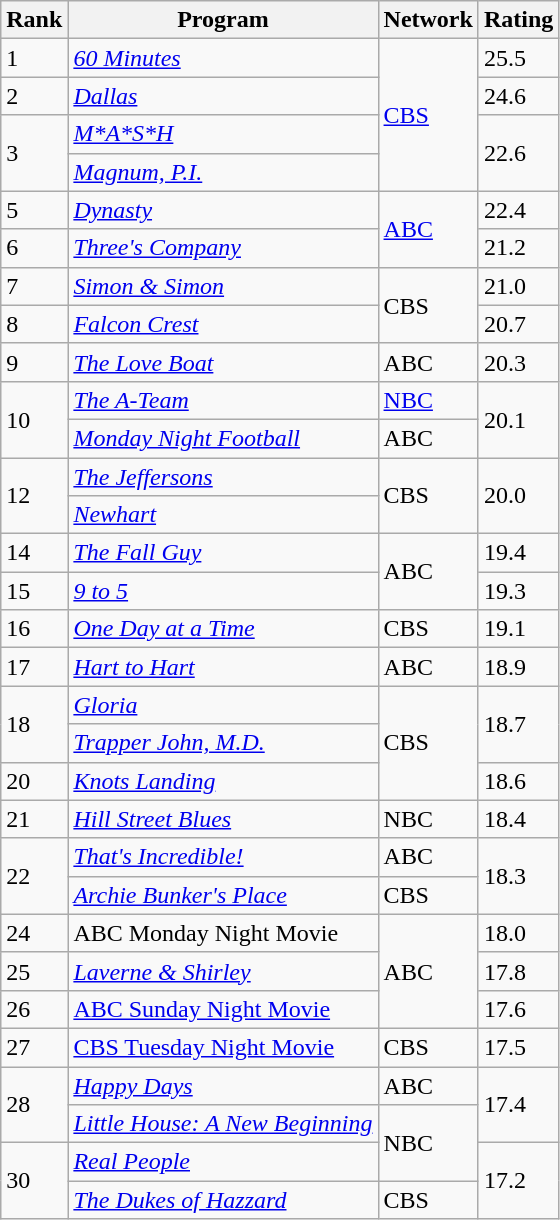<table class="wikitable">
<tr>
<th>Rank</th>
<th>Program</th>
<th>Network</th>
<th>Rating</th>
</tr>
<tr>
<td>1</td>
<td><em><a href='#'>60 Minutes</a></em></td>
<td rowspan="4"><a href='#'>CBS</a></td>
<td>25.5</td>
</tr>
<tr>
<td>2</td>
<td><em><a href='#'>Dallas</a></em></td>
<td>24.6</td>
</tr>
<tr>
<td rowspan="2">3</td>
<td><em><a href='#'>M*A*S*H</a></em></td>
<td rowspan="2">22.6</td>
</tr>
<tr>
<td><em><a href='#'>Magnum, P.I.</a></em></td>
</tr>
<tr>
<td>5</td>
<td><em><a href='#'>Dynasty</a></em></td>
<td rowspan="2"><a href='#'>ABC</a></td>
<td>22.4</td>
</tr>
<tr>
<td>6</td>
<td><em><a href='#'>Three's Company</a></em></td>
<td>21.2</td>
</tr>
<tr>
<td>7</td>
<td><em><a href='#'>Simon & Simon</a></em></td>
<td rowspan="2">CBS</td>
<td>21.0</td>
</tr>
<tr>
<td>8</td>
<td><em><a href='#'>Falcon Crest</a></em></td>
<td>20.7</td>
</tr>
<tr>
<td>9</td>
<td><em><a href='#'>The Love Boat</a></em></td>
<td>ABC</td>
<td>20.3</td>
</tr>
<tr>
<td rowspan="2">10</td>
<td><em><a href='#'>The A-Team</a></em></td>
<td><a href='#'>NBC</a></td>
<td rowspan="2">20.1</td>
</tr>
<tr>
<td><em><a href='#'>Monday Night Football</a></em></td>
<td>ABC</td>
</tr>
<tr>
<td rowspan="2">12</td>
<td><em><a href='#'>The Jeffersons</a></em></td>
<td rowspan="2">CBS</td>
<td rowspan="2">20.0</td>
</tr>
<tr>
<td><em><a href='#'>Newhart</a></em></td>
</tr>
<tr>
<td>14</td>
<td><em><a href='#'>The Fall Guy</a></em></td>
<td rowspan="2">ABC</td>
<td>19.4</td>
</tr>
<tr>
<td>15</td>
<td><em><a href='#'>9 to 5</a></em></td>
<td>19.3</td>
</tr>
<tr>
<td>16</td>
<td><em><a href='#'>One Day at a Time</a></em></td>
<td>CBS</td>
<td>19.1</td>
</tr>
<tr>
<td>17</td>
<td><em><a href='#'>Hart to Hart</a></em></td>
<td>ABC</td>
<td>18.9</td>
</tr>
<tr>
<td rowspan="2">18</td>
<td><em><a href='#'>Gloria</a></em></td>
<td rowspan="3">CBS</td>
<td rowspan="2">18.7</td>
</tr>
<tr>
<td><em><a href='#'>Trapper John, M.D.</a></em></td>
</tr>
<tr>
<td>20</td>
<td><em><a href='#'>Knots Landing</a></em></td>
<td>18.6</td>
</tr>
<tr>
<td>21</td>
<td><em><a href='#'>Hill Street Blues</a></em></td>
<td>NBC</td>
<td>18.4</td>
</tr>
<tr>
<td rowspan="2">22</td>
<td><em><a href='#'>That's Incredible!</a></em></td>
<td>ABC</td>
<td rowspan="2">18.3</td>
</tr>
<tr>
<td><em><a href='#'>Archie Bunker's Place</a></em></td>
<td>CBS</td>
</tr>
<tr>
<td>24</td>
<td>ABC Monday Night Movie</td>
<td rowspan="3">ABC</td>
<td>18.0</td>
</tr>
<tr>
<td>25</td>
<td><em><a href='#'>Laverne & Shirley</a></em></td>
<td>17.8</td>
</tr>
<tr>
<td>26</td>
<td><a href='#'>ABC Sunday Night Movie</a></td>
<td>17.6</td>
</tr>
<tr>
<td>27</td>
<td><a href='#'>CBS Tuesday Night Movie</a></td>
<td>CBS</td>
<td>17.5</td>
</tr>
<tr>
<td rowspan="2">28</td>
<td><em><a href='#'>Happy Days</a></em></td>
<td>ABC</td>
<td rowspan="2">17.4</td>
</tr>
<tr>
<td><em><a href='#'>Little House: A New Beginning</a></em></td>
<td rowspan="2">NBC</td>
</tr>
<tr>
<td rowspan="2">30</td>
<td><em><a href='#'>Real People</a></em></td>
<td rowspan="2">17.2</td>
</tr>
<tr>
<td><em><a href='#'>The Dukes of Hazzard</a></em></td>
<td>CBS</td>
</tr>
</table>
